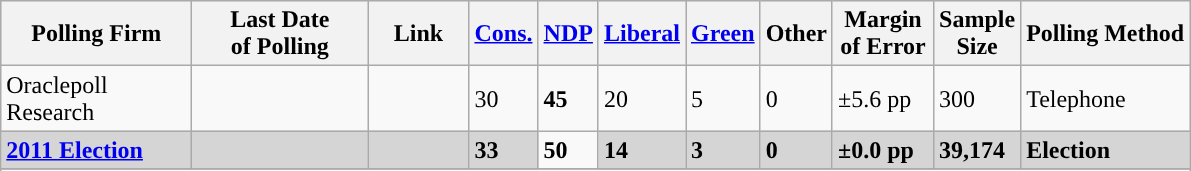<table class="wikitable sortable">
<tr style="background:#e9e9e9;">
<th style="width:120px">Polling Firm</th>
<th style="width:110px">Last Date<br>of Polling</th>
<th style="width:60px" class="unsortable">Link</th>
<th style="background-color:"><strong><a href='#'>Cons.</a></strong></th>
<th style="background-color:"><strong><a href='#'>NDP</a></strong></th>
<th style="background-color:"><strong><a href='#'>Liberal</a></strong></th>
<th style="background-color:"><strong><a href='#'>Green</a></strong></th>
<th style="background-color:"><strong>Other</strong></th>
<th style="width:60px;" class=unsortable>Margin<br>of Error</th>
<th style="width:50px;" class=unsortable>Sample<br>Size</th>
<th class=unsortable>Polling Method</th>
</tr>
<tr>
<td>Oraclepoll Research</td>
<td></td>
<td></td>
<td>30</td>
<td><strong>45</strong></td>
<td>20</td>
<td>5</td>
<td>0</td>
<td>±5.6 pp</td>
<td>300</td>
<td>Telephone</td>
</tr>
<tr>
<td style="background:#D5D5D5"><strong><a href='#'>2011 Election</a></strong></td>
<td style="background:#D5D5D5"><strong></strong></td>
<td style="background:#D5D5D5"></td>
<td style="background:#D5D5D5"><strong>33</strong></td>
<td><strong>50</strong></td>
<td style="background:#D5D5D5"><strong>14</strong></td>
<td style="background:#D5D5D5"><strong>3</strong></td>
<td style="background:#D5D5D5"><strong>0</strong></td>
<td style="background:#D5D5D5"><strong>±0.0 pp</strong></td>
<td style="background:#D5D5D5"><strong>39,174</strong></td>
<td style="background:#D5D5D5"><strong>Election</strong></td>
</tr>
<tr>
</tr>
<tr>
</tr>
</table>
